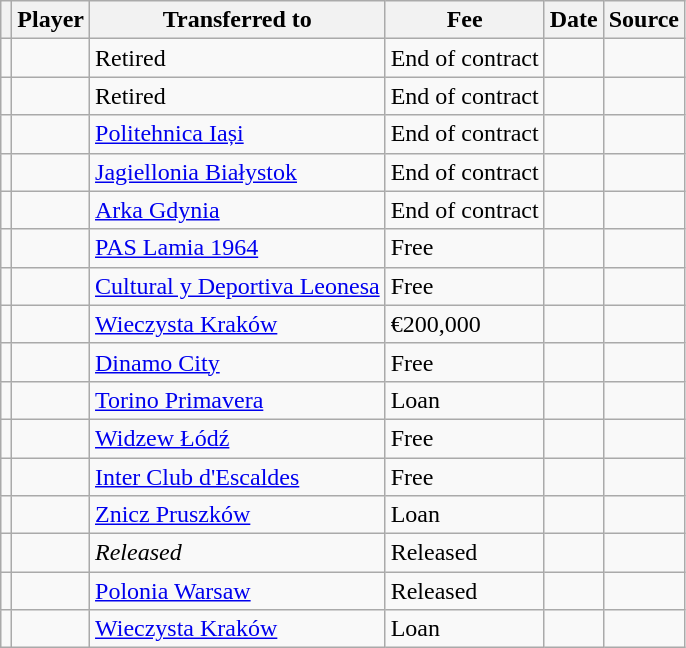<table class="wikitable plainrowheaders sortable">
<tr>
<th></th>
<th scope="col">Player</th>
<th>Transferred to</th>
<th>Fee</th>
<th scope="col">Date</th>
<th scope="col">Source</th>
</tr>
<tr>
<td align="center"></td>
<td> </td>
<td> Retired</td>
<td>End of contract</td>
<td></td>
<td></td>
</tr>
<tr>
<td align="center"></td>
<td> </td>
<td> Retired</td>
<td>End of contract</td>
<td></td>
<td></td>
</tr>
<tr>
<td align="center"></td>
<td> </td>
<td> <a href='#'>Politehnica Iași</a></td>
<td>End of contract</td>
<td></td>
<td></td>
</tr>
<tr>
<td align="center"></td>
<td> </td>
<td> <a href='#'>Jagiellonia Białystok</a></td>
<td>End of contract</td>
<td></td>
<td></td>
</tr>
<tr>
<td align="center"></td>
<td> </td>
<td> <a href='#'>Arka Gdynia</a></td>
<td>End of contract</td>
<td></td>
<td></td>
</tr>
<tr>
<td align="center"></td>
<td> </td>
<td> <a href='#'>PAS Lamia 1964</a></td>
<td>Free</td>
<td></td>
<td></td>
</tr>
<tr>
<td align="center"></td>
<td> </td>
<td> <a href='#'>Cultural y Deportiva Leonesa</a></td>
<td>Free</td>
<td></td>
<td></td>
</tr>
<tr>
<td align="center"></td>
<td> </td>
<td> <a href='#'>Wieczysta Kraków</a></td>
<td>€200,000</td>
<td></td>
<td></td>
</tr>
<tr>
<td align="center"></td>
<td> </td>
<td> <a href='#'>Dinamo City</a></td>
<td>Free</td>
<td></td>
<td></td>
</tr>
<tr>
<td align="center"></td>
<td> </td>
<td> <a href='#'>Torino Primavera</a></td>
<td>Loan</td>
<td></td>
<td></td>
</tr>
<tr>
<td align="center"></td>
<td> </td>
<td> <a href='#'>Widzew Łódź</a></td>
<td>Free</td>
<td></td>
<td></td>
</tr>
<tr>
<td align="center"></td>
<td> </td>
<td> <a href='#'>Inter Club d'Escaldes</a></td>
<td>Free</td>
<td></td>
<td></td>
</tr>
<tr>
<td align="center"></td>
<td> </td>
<td> <a href='#'>Znicz Pruszków</a></td>
<td>Loan</td>
<td></td>
<td></td>
</tr>
<tr>
<td align="center"></td>
<td> </td>
<td> <em>Released</em></td>
<td>Released</td>
<td></td>
<td></td>
</tr>
<tr>
<td align="center"></td>
<td> </td>
<td> <a href='#'>Polonia Warsaw</a></td>
<td>Released</td>
<td></td>
<td></td>
</tr>
<tr>
<td align="center"></td>
<td> </td>
<td> <a href='#'>Wieczysta Kraków</a></td>
<td>Loan</td>
<td></td>
<td></td>
</tr>
</table>
